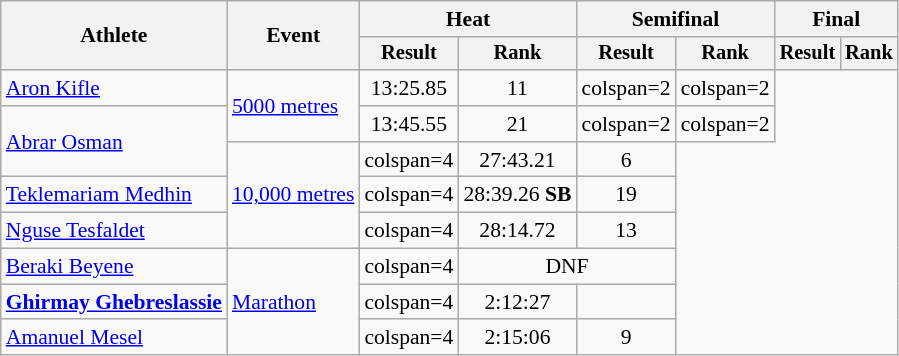<table class="wikitable" style="font-size:90%">
<tr>
<th rowspan="2">Athlete</th>
<th rowspan="2">Event</th>
<th colspan="2">Heat</th>
<th colspan="2">Semifinal</th>
<th colspan="2">Final</th>
</tr>
<tr style="font-size:95%">
<th>Result</th>
<th>Rank</th>
<th>Result</th>
<th>Rank</th>
<th>Result</th>
<th>Rank</th>
</tr>
<tr style=text-align:center>
<td style=text-align:left><a href='#'>Aron Kifle</a></td>
<td style=text-align:left rowspan=2><a href='#'>5000 metres</a></td>
<td>13:25.85</td>
<td>11</td>
<td>colspan=2 </td>
<td>colspan=2 </td>
</tr>
<tr style=text-align:center>
<td style=text-align:left rowspan=2><a href='#'>Abrar Osman</a></td>
<td>13:45.55</td>
<td>21</td>
<td>colspan=2 </td>
<td>colspan=2 </td>
</tr>
<tr style=text-align:center>
<td style=text-align:left rowspan=3><a href='#'>10,000 metres</a></td>
<td>colspan=4 </td>
<td>27:43.21</td>
<td>6</td>
</tr>
<tr style=text-align:center>
<td style=text-align:left><a href='#'>Teklemariam Medhin</a></td>
<td>colspan=4 </td>
<td>28:39.26 <strong>SB</strong></td>
<td>19</td>
</tr>
<tr style=text-align:center>
<td style=text-align:left><a href='#'>Nguse Tesfaldet</a></td>
<td>colspan=4 </td>
<td>28:14.72</td>
<td>13</td>
</tr>
<tr style=text-align:center>
<td style=text-align:left><a href='#'>Beraki Beyene</a></td>
<td style=text-align:left rowspan=3><a href='#'>Marathon</a></td>
<td>colspan=4 </td>
<td colspan=2>DNF</td>
</tr>
<tr style=text-align:center>
<td style=text-align:left><strong><a href='#'>Ghirmay Ghebreslassie</a></strong></td>
<td>colspan=4 </td>
<td>2:12:27</td>
<td></td>
</tr>
<tr style=text-align:center>
<td style=text-align:left><a href='#'>Amanuel Mesel</a></td>
<td>colspan=4 </td>
<td>2:15:06</td>
<td>9</td>
</tr>
</table>
